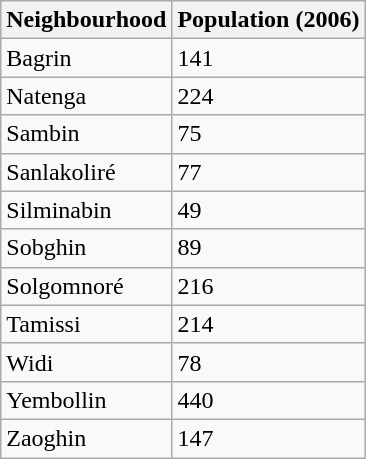<table class="wikitable">
<tr>
<th>Neighbourhood</th>
<th>Population (2006)</th>
</tr>
<tr>
<td>Bagrin</td>
<td>141</td>
</tr>
<tr>
<td>Natenga</td>
<td>224</td>
</tr>
<tr>
<td>Sambin</td>
<td>75</td>
</tr>
<tr>
<td>Sanlakoliré</td>
<td>77</td>
</tr>
<tr>
<td>Silminabin</td>
<td>49</td>
</tr>
<tr>
<td>Sobghin</td>
<td>89</td>
</tr>
<tr>
<td>Solgomnoré</td>
<td>216</td>
</tr>
<tr>
<td>Tamissi</td>
<td>214</td>
</tr>
<tr>
<td>Widi</td>
<td>78</td>
</tr>
<tr>
<td>Yembollin</td>
<td>440</td>
</tr>
<tr>
<td>Zaoghin</td>
<td>147</td>
</tr>
</table>
